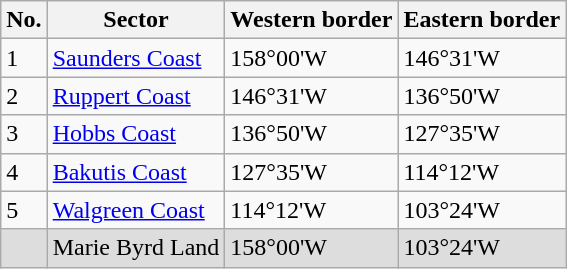<table class="wikitable">
<tr>
<th>No.</th>
<th>Sector</th>
<th>Western border</th>
<th>Eastern border</th>
</tr>
<tr>
<td>1</td>
<td><a href='#'>Saunders Coast</a></td>
<td>158°00'W</td>
<td>146°31'W</td>
</tr>
<tr>
<td>2</td>
<td><a href='#'>Ruppert Coast</a></td>
<td>146°31'W</td>
<td>136°50'W</td>
</tr>
<tr>
<td>3</td>
<td><a href='#'>Hobbs Coast</a></td>
<td>136°50'W</td>
<td>127°35'W</td>
</tr>
<tr>
<td>4</td>
<td><a href='#'>Bakutis Coast</a></td>
<td>127°35'W</td>
<td>114°12'W</td>
</tr>
<tr>
<td>5</td>
<td><a href='#'>Walgreen Coast</a></td>
<td>114°12'W</td>
<td>103°24'W</td>
</tr>
<tr style="background: #dddddd;">
<td> </td>
<td>Marie Byrd Land</td>
<td>158°00'W</td>
<td>103°24'W</td>
</tr>
</table>
